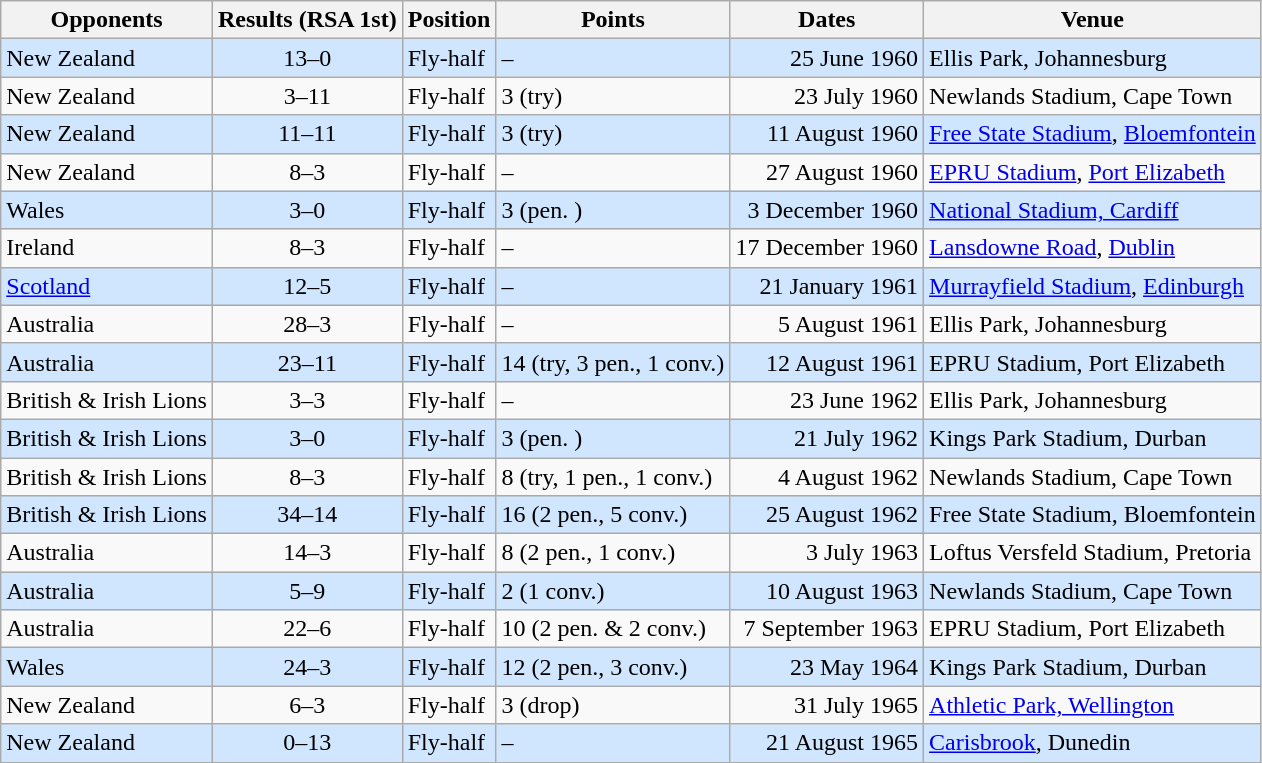<table class="wikitable sortable">
<tr>
<th>Opponents</th>
<th>Results (RSA 1st)</th>
<th>Position</th>
<th>Points</th>
<th>Dates</th>
<th>Venue</th>
</tr>
<tr style="background: #D0E6FF;">
<td>New Zealand</td>
<td align="center">13–0</td>
<td>Fly-half</td>
<td>–</td>
<td align="right">25 June 1960</td>
<td>Ellis Park, Johannesburg</td>
</tr>
<tr>
<td>New Zealand</td>
<td align="center">3–11</td>
<td>Fly-half</td>
<td>3 (try)</td>
<td align="right">23 July 1960</td>
<td>Newlands Stadium, Cape Town</td>
</tr>
<tr style="background: #D0E6FF;">
<td>New Zealand</td>
<td align="center">11–11</td>
<td>Fly-half</td>
<td>3 (try)</td>
<td align="right">11 August 1960</td>
<td><a href='#'>Free State Stadium</a>, <a href='#'>Bloemfontein</a></td>
</tr>
<tr>
<td>New Zealand</td>
<td align="center">8–3</td>
<td>Fly-half</td>
<td>–</td>
<td align="right">27 August 1960</td>
<td><a href='#'>EPRU Stadium</a>, <a href='#'>Port Elizabeth</a></td>
</tr>
<tr style="background: #D0E6FF;">
<td>Wales</td>
<td align="center">3–0</td>
<td>Fly-half</td>
<td>3 (pen. )</td>
<td align="right">3 December 1960</td>
<td><a href='#'>National Stadium, Cardiff</a></td>
</tr>
<tr>
<td>Ireland</td>
<td align="center">8–3</td>
<td>Fly-half</td>
<td>–</td>
<td align="right">17 December 1960</td>
<td><a href='#'>Lansdowne Road</a>, <a href='#'>Dublin</a></td>
</tr>
<tr style="background: #D0E6FF;">
<td><a href='#'>Scotland</a></td>
<td align="center">12–5</td>
<td>Fly-half</td>
<td>–</td>
<td align="right">21 January 1961</td>
<td><a href='#'>Murrayfield Stadium</a>, <a href='#'>Edinburgh</a></td>
</tr>
<tr>
<td>Australia</td>
<td align="center">28–3</td>
<td>Fly-half</td>
<td>–</td>
<td align="right">5 August 1961</td>
<td>Ellis Park, Johannesburg</td>
</tr>
<tr style="background: #D0E6FF;">
<td>Australia</td>
<td align="center">23–11</td>
<td>Fly-half</td>
<td>14 (try, 3 pen., 1 conv.)</td>
<td align="right">12 August 1961</td>
<td>EPRU Stadium, Port Elizabeth</td>
</tr>
<tr>
<td>British & Irish Lions</td>
<td align="center">3–3</td>
<td>Fly-half</td>
<td>–</td>
<td align="right">23 June 1962</td>
<td>Ellis Park, Johannesburg</td>
</tr>
<tr style="background: #D0E6FF;">
<td>British & Irish Lions</td>
<td align="center">3–0</td>
<td>Fly-half</td>
<td>3 (pen. )</td>
<td align="right">21 July 1962</td>
<td>Kings Park Stadium, Durban</td>
</tr>
<tr>
<td>British & Irish Lions</td>
<td align="center">8–3</td>
<td>Fly-half</td>
<td>8 (try, 1 pen., 1 conv.)</td>
<td align="right">4 August 1962</td>
<td>Newlands Stadium, Cape Town</td>
</tr>
<tr style="background: #D0E6FF;">
<td>British & Irish Lions</td>
<td align="center">34–14</td>
<td>Fly-half</td>
<td>16 (2 pen., 5 conv.)</td>
<td align="right">25 August 1962</td>
<td>Free State Stadium, Bloemfontein</td>
</tr>
<tr>
<td>Australia</td>
<td align="center">14–3</td>
<td>Fly-half</td>
<td>8 (2 pen., 1 conv.)</td>
<td align="right">3 July 1963</td>
<td>Loftus Versfeld Stadium, Pretoria</td>
</tr>
<tr style="background: #D0E6FF;">
<td>Australia</td>
<td align="center">5–9</td>
<td>Fly-half</td>
<td>2 (1 conv.)</td>
<td align="right">10 August 1963</td>
<td>Newlands Stadium, Cape Town</td>
</tr>
<tr>
<td>Australia</td>
<td align="center">22–6</td>
<td>Fly-half</td>
<td>10 (2 pen. & 2 conv.)</td>
<td align="right">7 September 1963</td>
<td>EPRU Stadium, Port Elizabeth</td>
</tr>
<tr style="background: #D0E6FF;">
<td>Wales</td>
<td align="center">24–3</td>
<td>Fly-half</td>
<td>12 (2 pen., 3 conv.)</td>
<td align="right">23 May 1964</td>
<td>Kings Park Stadium, Durban</td>
</tr>
<tr>
<td>New Zealand</td>
<td align="center">6–3</td>
<td>Fly-half</td>
<td>3 (drop)</td>
<td align="right">31 July 1965</td>
<td><a href='#'>Athletic Park, Wellington</a></td>
</tr>
<tr style="background: #D0E6FF;">
<td>New Zealand</td>
<td align="center">0–13</td>
<td>Fly-half</td>
<td>–</td>
<td align="right">21 August 1965</td>
<td><a href='#'>Carisbrook</a>, Dunedin</td>
</tr>
</table>
